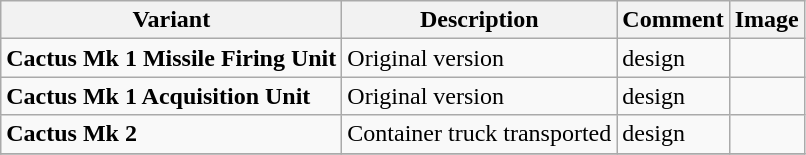<table class="wikitable sortable">
<tr>
<th>Variant</th>
<th>Description</th>
<th>Comment</th>
<th>Image</th>
</tr>
<tr>
<td><strong>Cactus Mk 1 Missile Firing Unit</strong></td>
<td>Original version</td>
<td> design</td>
<td></td>
</tr>
<tr>
<td><strong>Cactus Mk 1 Acquisition Unit</strong></td>
<td>Original version</td>
<td> design</td>
<td></td>
</tr>
<tr>
<td><strong>Cactus Mk 2</strong></td>
<td>Container truck transported</td>
<td> design</td>
<td></td>
</tr>
<tr>
</tr>
</table>
